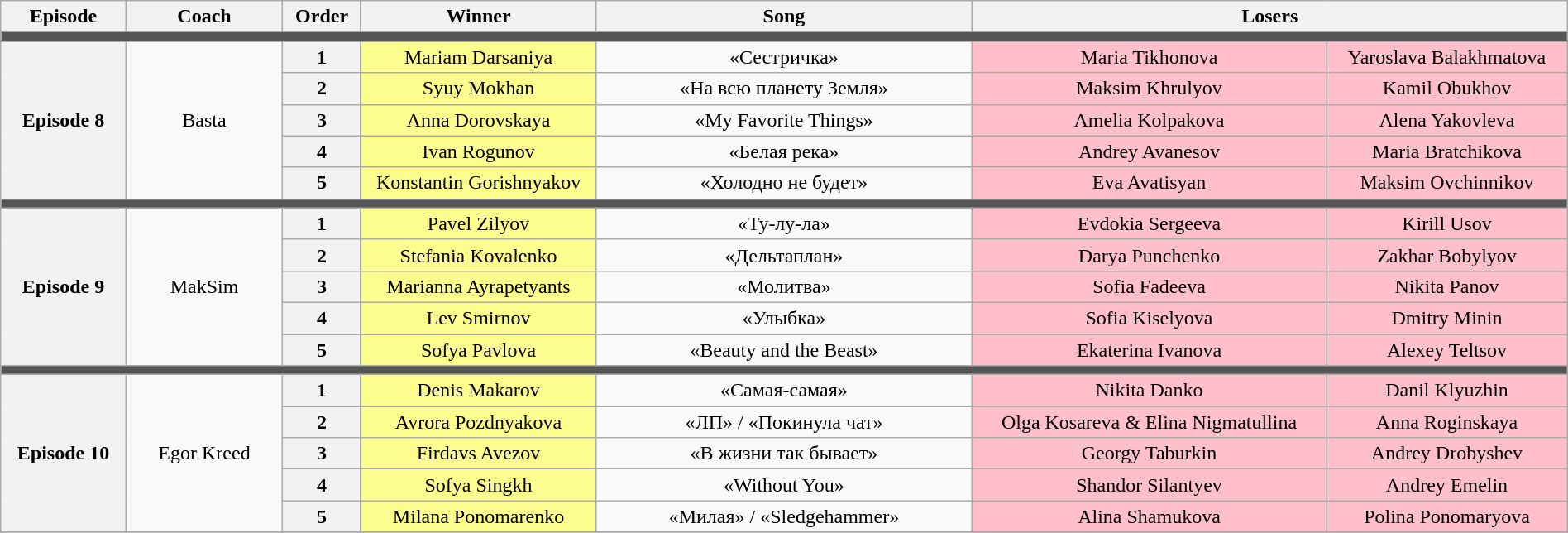<table class="wikitable" style="text-align: center; width:100%;">
<tr>
<th style="width:08%;">Episode</th>
<th style="width:10%;">Coach</th>
<th style="width:05%;">Order</th>
<th style="width:15%;">Winner</th>
<th style="width:24%;">Song</th>
<th colspan=2 style="width:29%:">Losers</th>
</tr>
<tr>
<td colspan=7 style="background:#555;"></td>
</tr>
<tr>
<th rowspan=5>Episode 8<br><small></small></th>
<td rowspan=5>Basta</td>
<th>1</th>
<td style="background:#fdfc8f;">Mariam Darsaniya</td>
<td>«Сестричка»</td>
<td style="background:pink;">Maria Tikhonova</td>
<td style="background:pink;">Yaroslava Balakhmatova</td>
</tr>
<tr>
<th>2</th>
<td style="background:#fdfc8f;">Syuy Mokhan</td>
<td>«На всю планету Земля»</td>
<td style="background:pink;">Maksim Khrulyov</td>
<td style="background:pink;">Kamil Obukhov</td>
</tr>
<tr>
<th>3</th>
<td style="background:#fdfc8f;">Anna Dorovskaya</td>
<td>«My Favorite Things»</td>
<td style="background:pink;">Amelia Kolpakova</td>
<td style="background:pink;">Alena Yakovleva</td>
</tr>
<tr>
<th>4</th>
<td style="background:#fdfc8f;">Ivan Rogunov</td>
<td>«Белая река»</td>
<td style="background:pink;">Andrey Avanesov</td>
<td style="background:pink;">Maria Bratchikova</td>
</tr>
<tr>
<th>5</th>
<td style="background:#fdfc8f;">Konstantin Gorishnyakov</td>
<td>«Холодно не будет»</td>
<td style="background:pink;">Eva Avatisyan</td>
<td style="background:pink;">Maksim Ovchinnikov</td>
</tr>
<tr>
<td colspan=7 style="background:#555;"></td>
</tr>
<tr>
<th rowspan=5>Episode 9<br><small></small></th>
<td rowspan=5>MakSim</td>
<th>1</th>
<td style="background:#fdfc8f;">Pavel Zilyov</td>
<td>«Ту-лу-ла»</td>
<td style="background:pink;">Evdokia Sergeeva</td>
<td style="background:pink;">Kirill Usov</td>
</tr>
<tr>
<th>2</th>
<td style="background:#fdfc8f;">Stefania Kovalenko</td>
<td>«Дельтаплан»</td>
<td style="background:pink;">Darya Punchenko</td>
<td style="background:pink;">Zakhar Bobylyov</td>
</tr>
<tr>
<th>3</th>
<td style="background:#fdfc8f;">Marianna Ayrapetyants</td>
<td>«Молитва»</td>
<td style="background:pink;">Sofia Fadeeva</td>
<td style="background:pink;">Nikita Panov</td>
</tr>
<tr>
<th>4</th>
<td style="background:#fdfc8f;">Lev Smirnov</td>
<td>«Улыбка»</td>
<td style="background:pink;">Sofia Kiselyova</td>
<td style="background:pink;">Dmitry Minin</td>
</tr>
<tr>
<th>5</th>
<td style="background:#fdfc8f;">Sofya Pavlova</td>
<td>«Beauty and the Beast»</td>
<td style="background:pink;">Ekaterina Ivanova</td>
<td style="background:pink;">Alexey Teltsov</td>
</tr>
<tr>
<td colspan=7 style="background:#555;"></td>
</tr>
<tr>
<th rowspan=5>Episode 10<br><small></small></th>
<td rowspan=5>Egor Kreed</td>
<th>1</th>
<td style="background:#fdfc8f;">Denis Makarov</td>
<td>«Самая-самая»</td>
<td style="background:pink;">Nikita Danko</td>
<td style="background:pink;">Danil Klyuzhin</td>
</tr>
<tr>
<th>2</th>
<td style="background:#fdfc8f;">Avrora Pozdnyakova</td>
<td>«ЛП» / «Покинула чат»</td>
<td style="background:pink;">Olga Kosareva & Elina Nigmatullina</td>
<td style="background:pink;">Anna Roginskaya</td>
</tr>
<tr>
<th>3</th>
<td style="background:#fdfc8f;">Firdavs Avezov</td>
<td>«В жизни так бывает»</td>
<td style="background:pink;">Georgy Taburkin</td>
<td style="background:pink;">Andrey Drobyshev</td>
</tr>
<tr>
<th>4</th>
<td style="background:#fdfc8f;">Sofya Singkh</td>
<td>«Without You»</td>
<td style="background:pink;">Shandor Silantyev</td>
<td style="background:pink;">Andrey Emelin</td>
</tr>
<tr>
<th>5</th>
<td style="background:#fdfc8f;">Milana Ponomarenko</td>
<td>«Милая» / «Sledgehammer»</td>
<td style="background:pink;">Alina Shamukova</td>
<td style="background:pink;">Polina Ponomaryova</td>
</tr>
<tr>
</tr>
</table>
